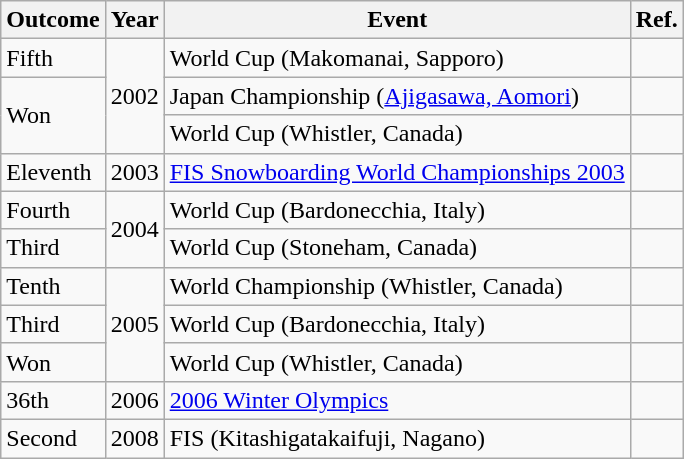<table class="wikitable">
<tr>
<th>Outcome</th>
<th>Year</th>
<th>Event</th>
<th>Ref.</th>
</tr>
<tr>
<td>Fifth</td>
<td rowspan="3">2002</td>
<td>World Cup (Makomanai, Sapporo)</td>
<td></td>
</tr>
<tr>
<td rowspan="2">Won</td>
<td>Japan Championship (<a href='#'>Ajigasawa, Aomori</a>)</td>
<td></td>
</tr>
<tr>
<td>World Cup (Whistler, Canada)</td>
<td></td>
</tr>
<tr>
<td>Eleventh</td>
<td>2003</td>
<td><a href='#'>FIS Snowboarding World Championships 2003</a></td>
<td></td>
</tr>
<tr>
<td>Fourth</td>
<td rowspan="2">2004</td>
<td>World Cup (Bardonecchia, Italy)</td>
<td></td>
</tr>
<tr>
<td>Third</td>
<td>World Cup (Stoneham, Canada)</td>
<td></td>
</tr>
<tr>
<td>Tenth</td>
<td rowspan="3">2005</td>
<td>World Championship (Whistler, Canada)</td>
<td></td>
</tr>
<tr>
<td>Third</td>
<td>World Cup (Bardonecchia, Italy)</td>
<td></td>
</tr>
<tr>
<td>Won</td>
<td>World Cup (Whistler, Canada)</td>
<td></td>
</tr>
<tr>
<td>36th</td>
<td>2006</td>
<td><a href='#'>2006 Winter Olympics</a></td>
<td></td>
</tr>
<tr>
<td>Second</td>
<td>2008</td>
<td>FIS (Kitashigatakaifuji, Nagano)</td>
<td></td>
</tr>
</table>
